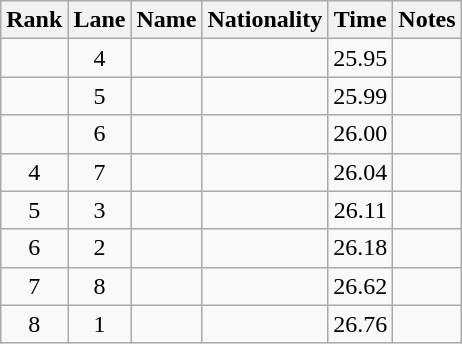<table class="wikitable sortable" style="text-align:center">
<tr>
<th>Rank</th>
<th>Lane</th>
<th>Name</th>
<th>Nationality</th>
<th>Time</th>
<th>Notes</th>
</tr>
<tr>
<td></td>
<td>4</td>
<td align=left></td>
<td align=left></td>
<td>25.95</td>
<td></td>
</tr>
<tr>
<td></td>
<td>5</td>
<td align=left></td>
<td align=left></td>
<td>25.99</td>
<td></td>
</tr>
<tr>
<td></td>
<td>6</td>
<td align=left></td>
<td align=left></td>
<td>26.00</td>
<td></td>
</tr>
<tr>
<td>4</td>
<td>7</td>
<td align=left></td>
<td align=left></td>
<td>26.04</td>
<td></td>
</tr>
<tr>
<td>5</td>
<td>3</td>
<td align=left></td>
<td align=left></td>
<td>26.11</td>
<td></td>
</tr>
<tr>
<td>6</td>
<td>2</td>
<td align=left></td>
<td align=left></td>
<td>26.18</td>
<td></td>
</tr>
<tr>
<td>7</td>
<td>8</td>
<td align=left></td>
<td align=left></td>
<td>26.62</td>
<td></td>
</tr>
<tr>
<td>8</td>
<td>1</td>
<td align=left></td>
<td align=left></td>
<td>26.76</td>
<td></td>
</tr>
</table>
